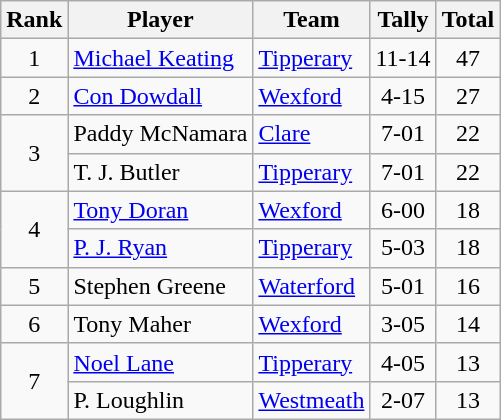<table class="wikitable">
<tr>
<th>Rank</th>
<th>Player</th>
<th>Team</th>
<th>Tally</th>
<th>Total</th>
</tr>
<tr>
<td rowspan=1 align=center>1</td>
<td><a href='#'>Michael Keating</a></td>
<td><a href='#'>Tipperary</a></td>
<td align=center>11-14</td>
<td align=center>47</td>
</tr>
<tr>
<td rowspan=1 align=center>2</td>
<td><a href='#'>Con Dowdall</a></td>
<td><a href='#'>Wexford</a></td>
<td align=center>4-15</td>
<td align=center>27</td>
</tr>
<tr>
<td rowspan=2 align=center>3</td>
<td>Paddy McNamara</td>
<td><a href='#'>Clare</a></td>
<td align=center>7-01</td>
<td align=center>22</td>
</tr>
<tr>
<td>T. J. Butler</td>
<td><a href='#'>Tipperary</a></td>
<td align=center>7-01</td>
<td align=center>22</td>
</tr>
<tr>
<td rowspan=2 align=center>4</td>
<td><a href='#'>Tony Doran</a></td>
<td><a href='#'>Wexford</a></td>
<td align=center>6-00</td>
<td align=center>18</td>
</tr>
<tr>
<td><a href='#'>P. J. Ryan</a></td>
<td><a href='#'>Tipperary</a></td>
<td align=center>5-03</td>
<td align=center>18</td>
</tr>
<tr>
<td rowspan=1 align=center>5</td>
<td>Stephen Greene</td>
<td><a href='#'>Waterford</a></td>
<td align=center>5-01</td>
<td align=center>16</td>
</tr>
<tr>
<td rowspan=1 align=center>6</td>
<td>Tony Maher</td>
<td><a href='#'>Wexford</a></td>
<td align=center>3-05</td>
<td align=center>14</td>
</tr>
<tr>
<td rowspan=2 align=center>7</td>
<td><a href='#'>Noel Lane</a></td>
<td><a href='#'>Tipperary</a></td>
<td align=center>4-05</td>
<td align=center>13</td>
</tr>
<tr>
<td>P. Loughlin</td>
<td><a href='#'>Westmeath</a></td>
<td align=center>2-07</td>
<td align=center>13</td>
</tr>
</table>
